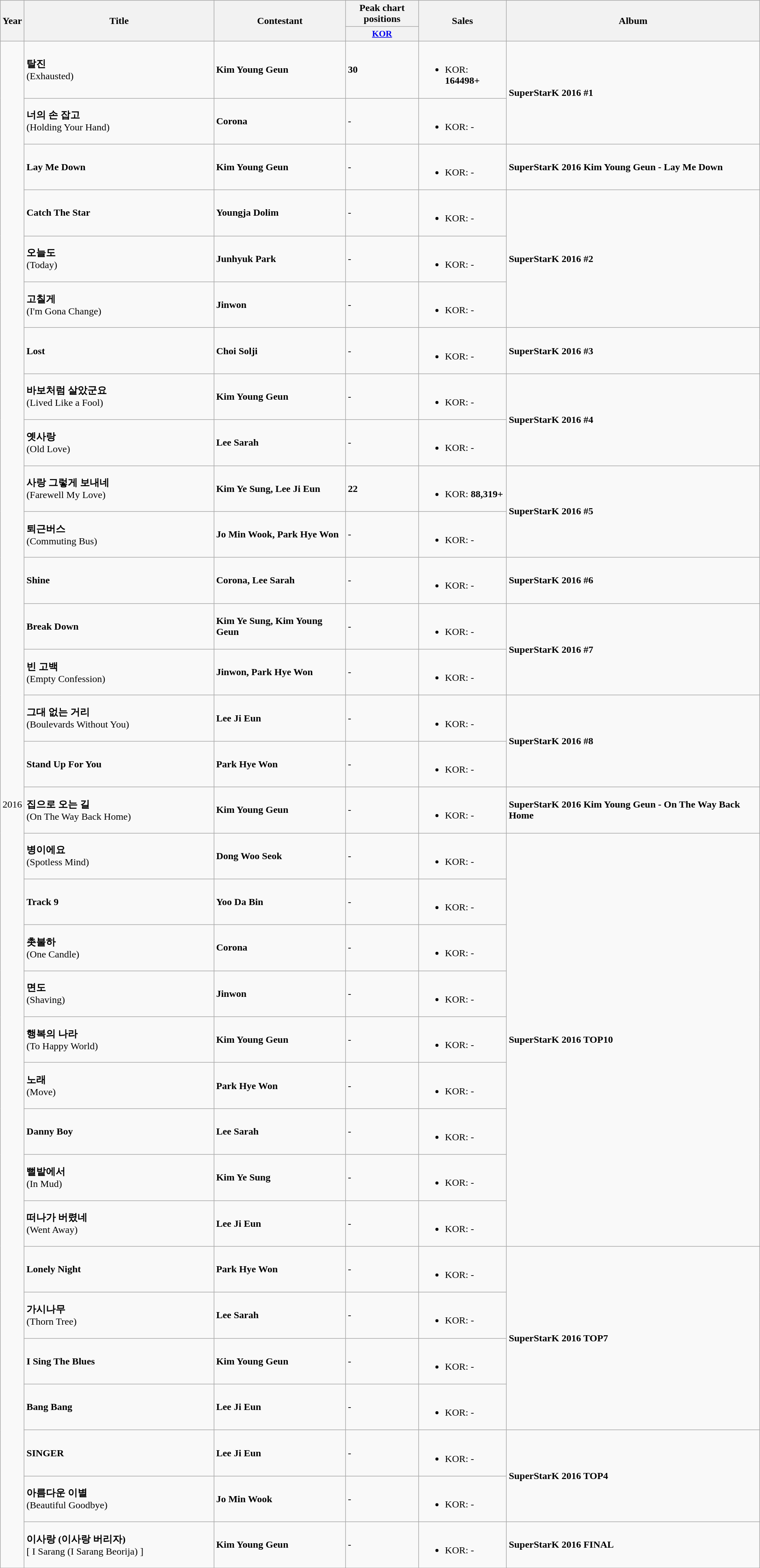<table class="wikitable">
<tr>
<th scope="col" rowspan="2">Year</th>
<th scope="col" rowspan="2" style="width:19em;">Title</th>
<th scope="col" rowspan="2">Contestant</th>
<th scope="col" colspan="1" style="width:7em;">Peak chart positions</th>
<th scope="col" rowspan="2">Sales</th>
<th scope="col" rowspan="2">Album</th>
</tr>
<tr>
<th scope="col" style="width:2.5em;font-size:90%;color:white"><a href='#'>KOR</a><br></th>
</tr>
<tr>
<td rowspan="33">2016</td>
<td><strong>탈진</strong><br> (Exhausted)</td>
<td><strong>Kim Young Geun</strong></td>
<td><strong>30</strong> </td>
<td><br><ul><li>KOR: <strong>164498+</strong></li></ul></td>
<td rowspan="2"><strong>SuperStarK 2016 #1</strong></td>
</tr>
<tr>
<td><strong>너의 손 잡고</strong><br>(Holding Your Hand)</td>
<td><strong>Corona</strong></td>
<td>-</td>
<td><br><ul><li>KOR: -</li></ul></td>
</tr>
<tr>
<td><strong>Lay Me Down</strong></td>
<td><strong>Kim Young Geun</strong></td>
<td>-</td>
<td><br><ul><li>KOR: -</li></ul></td>
<td><strong>SuperStarK 2016 Kim Young Geun - Lay Me Down</strong></td>
</tr>
<tr>
<td><strong>Catch The Star</strong></td>
<td><strong>Youngja Dolim</strong></td>
<td>-</td>
<td><br><ul><li>KOR: -</li></ul></td>
<td rowspan="3"><strong>SuperStarK 2016 #2</strong></td>
</tr>
<tr>
<td><strong>오늘도</strong> <br>(Today)</td>
<td><strong>Junhyuk Park</strong></td>
<td>-</td>
<td><br><ul><li>KOR: -</li></ul></td>
</tr>
<tr>
<td><strong>고칠게</strong> <br> (I'm Gona Change)</td>
<td><strong>Jinwon</strong></td>
<td>-</td>
<td><br><ul><li>KOR: -</li></ul></td>
</tr>
<tr>
<td><strong>Lost</strong></td>
<td><strong>Choi Solji</strong></td>
<td>-</td>
<td><br><ul><li>KOR: -</li></ul></td>
<td><strong>SuperStarK 2016 #3</strong></td>
</tr>
<tr>
<td><strong>바보처럼 살았군요</strong><br>(Lived Like a Fool)</td>
<td><strong>Kim Young Geun</strong></td>
<td>-</td>
<td><br><ul><li>KOR: -</li></ul></td>
<td rowspan="2"><strong>SuperStarK 2016 #4</strong></td>
</tr>
<tr>
<td><strong>옛사랑</strong><br>(Old Love)</td>
<td><strong>Lee Sarah</strong></td>
<td>-</td>
<td><br><ul><li>KOR: -</li></ul></td>
</tr>
<tr>
<td><strong>사랑 그렇게 보내네</strong> <br> (Farewell My Love)</td>
<td><strong>Kim Ye Sung, Lee Ji Eun</strong></td>
<td><strong>22</strong> </td>
<td><br><ul><li>KOR: <strong>88,319+</strong></li></ul></td>
<td rowspan="2"><strong>SuperStarK 2016 #5</strong></td>
</tr>
<tr>
<td><strong>퇴근버스</strong> <br> (Commuting Bus)</td>
<td><strong>Jo Min Wook, Park Hye Won</strong></td>
<td>-</td>
<td><br><ul><li>KOR: -</li></ul></td>
</tr>
<tr>
<td><strong>Shine</strong></td>
<td><strong>Corona, Lee Sarah</strong></td>
<td>-</td>
<td><br><ul><li>KOR: -</li></ul></td>
<td><strong>SuperStarK 2016 #6</strong></td>
</tr>
<tr>
<td><strong>Break Down</strong></td>
<td><strong>Kim Ye Sung, Kim Young Geun</strong></td>
<td>-</td>
<td><br><ul><li>KOR: -</li></ul></td>
<td rowspan="2"><strong>SuperStarK 2016 #7</strong></td>
</tr>
<tr>
<td><strong>빈 고백</strong> <br> (Empty Confession)</td>
<td><strong>Jinwon, Park Hye Won</strong></td>
<td>-</td>
<td><br><ul><li>KOR: -</li></ul></td>
</tr>
<tr>
<td><strong>그대 없는 거리</strong> <br> (Boulevards Without You)</td>
<td><strong>Lee Ji Eun</strong></td>
<td>-</td>
<td><br><ul><li>KOR: -</li></ul></td>
<td rowspan="2"><strong>SuperStarK 2016 #8</strong></td>
</tr>
<tr>
<td><strong>Stand Up For You</strong></td>
<td><strong>Park Hye Won</strong></td>
<td>-</td>
<td><br><ul><li>KOR: -</li></ul></td>
</tr>
<tr>
<td><strong>집으로 오는 길</strong> <br> (On The Way Back Home)</td>
<td><strong>Kim Young Geun</strong></td>
<td>-</td>
<td><br><ul><li>KOR: -</li></ul></td>
<td><strong>SuperStarK 2016 Kim Young Geun - On The Way Back Home</strong></td>
</tr>
<tr>
<td><strong>병이에요</strong> <br> (Spotless Mind)</td>
<td><strong>Dong Woo Seok</strong></td>
<td>-</td>
<td><br><ul><li>KOR: -</li></ul></td>
<td rowspan="9"><strong>SuperStarK 2016 TOP10</strong></td>
</tr>
<tr>
<td><strong>Track 9</strong></td>
<td><strong>Yoo Da Bin</strong></td>
<td>-</td>
<td><br><ul><li>KOR: -</li></ul></td>
</tr>
<tr>
<td><strong>촛불하</strong> <br> (One Candle)</td>
<td><strong>Corona</strong></td>
<td>-</td>
<td><br><ul><li>KOR: -</li></ul></td>
</tr>
<tr>
<td><strong>면도</strong> <br> (Shaving)</td>
<td><strong>Jinwon</strong></td>
<td>-</td>
<td><br><ul><li>KOR: -</li></ul></td>
</tr>
<tr>
<td><strong>행복의 나라</strong> <br> (To Happy World)</td>
<td><strong>Kim Young Geun</strong></td>
<td>-</td>
<td><br><ul><li>KOR: -</li></ul></td>
</tr>
<tr>
<td><strong>노래</strong><br>(Move)</td>
<td><strong>Park Hye Won</strong></td>
<td>-</td>
<td><br><ul><li>KOR: -</li></ul></td>
</tr>
<tr>
<td><strong>Danny Boy</strong></td>
<td><strong>Lee Sarah</strong></td>
<td>-</td>
<td><br><ul><li>KOR: -</li></ul></td>
</tr>
<tr>
<td><strong>뻘밭에서</strong> <br> (In Mud)</td>
<td><strong>Kim Ye Sung</strong></td>
<td>-</td>
<td><br><ul><li>KOR: -</li></ul></td>
</tr>
<tr>
<td><strong>떠나가 버렸네</strong> <br> (Went Away)</td>
<td><strong>Lee Ji Eun</strong></td>
<td>-</td>
<td><br><ul><li>KOR: -</li></ul></td>
</tr>
<tr>
<td><strong>Lonely Night</strong></td>
<td><strong>Park Hye Won</strong></td>
<td>-</td>
<td><br><ul><li>KOR: -</li></ul></td>
<td rowspan="4"><strong>SuperStarK 2016 TOP7</strong></td>
</tr>
<tr>
<td><strong>가시나무</strong> <br> (Thorn Tree)</td>
<td><strong>Lee Sarah</strong></td>
<td>-</td>
<td><br><ul><li>KOR: -</li></ul></td>
</tr>
<tr>
<td><strong>I Sing The Blues</strong></td>
<td><strong>Kim Young Geun</strong></td>
<td>-</td>
<td><br><ul><li>KOR: -</li></ul></td>
</tr>
<tr>
<td><strong>Bang Bang</strong></td>
<td><strong>Lee Ji Eun</strong></td>
<td>-</td>
<td><br><ul><li>KOR: -</li></ul></td>
</tr>
<tr>
<td><strong>SINGER</strong></td>
<td><strong>Lee Ji Eun</strong></td>
<td>-</td>
<td><br><ul><li>KOR: -</li></ul></td>
<td rowspan="2"><strong>SuperStarK 2016 TOP4</strong></td>
</tr>
<tr>
<td><strong>아름다운 이별</strong> <br> (Beautiful Goodbye)</td>
<td><strong>Jo Min Wook</strong></td>
<td>-</td>
<td><br><ul><li>KOR: -</li></ul></td>
</tr>
<tr>
<td><strong>이사랑 (이사랑 버리자)</strong> <br> [ I Sarang (I Sarang Beorija) ]</td>
<td><strong>Kim Young Geun</strong></td>
<td>-</td>
<td><br><ul><li>KOR: -</li></ul></td>
<td><strong>SuperStarK 2016 FINAL</strong></td>
</tr>
<tr>
</tr>
</table>
